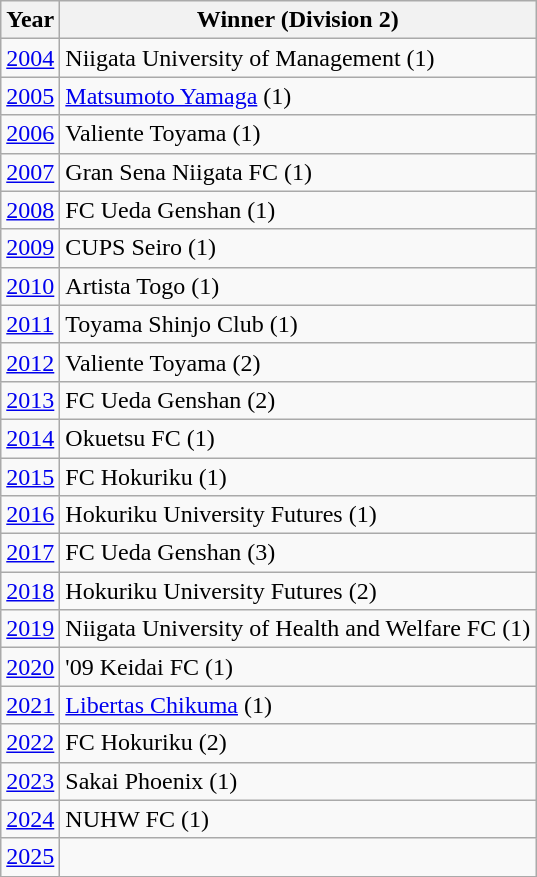<table class="wikitable">
<tr>
<th>Year</th>
<th>Winner (Division 2)</th>
</tr>
<tr>
<td><a href='#'>2004</a></td>
<td>Niigata University of Management (1)</td>
</tr>
<tr>
<td><a href='#'>2005</a></td>
<td><a href='#'>Matsumoto Yamaga</a> (1)</td>
</tr>
<tr>
<td><a href='#'>2006</a></td>
<td>Valiente Toyama (1)</td>
</tr>
<tr>
<td><a href='#'>2007</a></td>
<td>Gran Sena Niigata FC (1)</td>
</tr>
<tr>
<td><a href='#'>2008</a></td>
<td>FC Ueda Genshan (1)</td>
</tr>
<tr>
<td><a href='#'>2009</a></td>
<td>CUPS Seiro (1)</td>
</tr>
<tr>
<td><a href='#'>2010</a></td>
<td>Artista Togo (1)</td>
</tr>
<tr>
<td><a href='#'>2011</a></td>
<td>Toyama Shinjo Club (1)</td>
</tr>
<tr>
<td><a href='#'>2012</a></td>
<td>Valiente Toyama (2)</td>
</tr>
<tr>
<td><a href='#'>2013</a></td>
<td>FC Ueda Genshan (2)</td>
</tr>
<tr>
<td><a href='#'>2014</a></td>
<td>Okuetsu FC (1)</td>
</tr>
<tr>
<td><a href='#'>2015</a></td>
<td>FC Hokuriku (1)</td>
</tr>
<tr>
<td><a href='#'>2016</a></td>
<td>Hokuriku University Futures (1)</td>
</tr>
<tr>
<td><a href='#'>2017</a></td>
<td>FC Ueda Genshan (3)</td>
</tr>
<tr>
<td><a href='#'>2018</a></td>
<td>Hokuriku University Futures (2)</td>
</tr>
<tr>
<td><a href='#'>2019</a></td>
<td>Niigata University of Health and Welfare FC (1)</td>
</tr>
<tr>
<td><a href='#'>2020</a></td>
<td>'09 Keidai FC (1)</td>
</tr>
<tr>
<td><a href='#'>2021</a></td>
<td><a href='#'>Libertas Chikuma</a> (1)</td>
</tr>
<tr>
<td><a href='#'>2022</a></td>
<td>FC Hokuriku (2)</td>
</tr>
<tr>
<td><a href='#'>2023</a></td>
<td>Sakai Phoenix (1)</td>
</tr>
<tr>
<td><a href='#'>2024</a></td>
<td>NUHW FC (1)</td>
</tr>
<tr>
<td><a href='#'>2025</a></td>
</tr>
<tr>
</tr>
</table>
